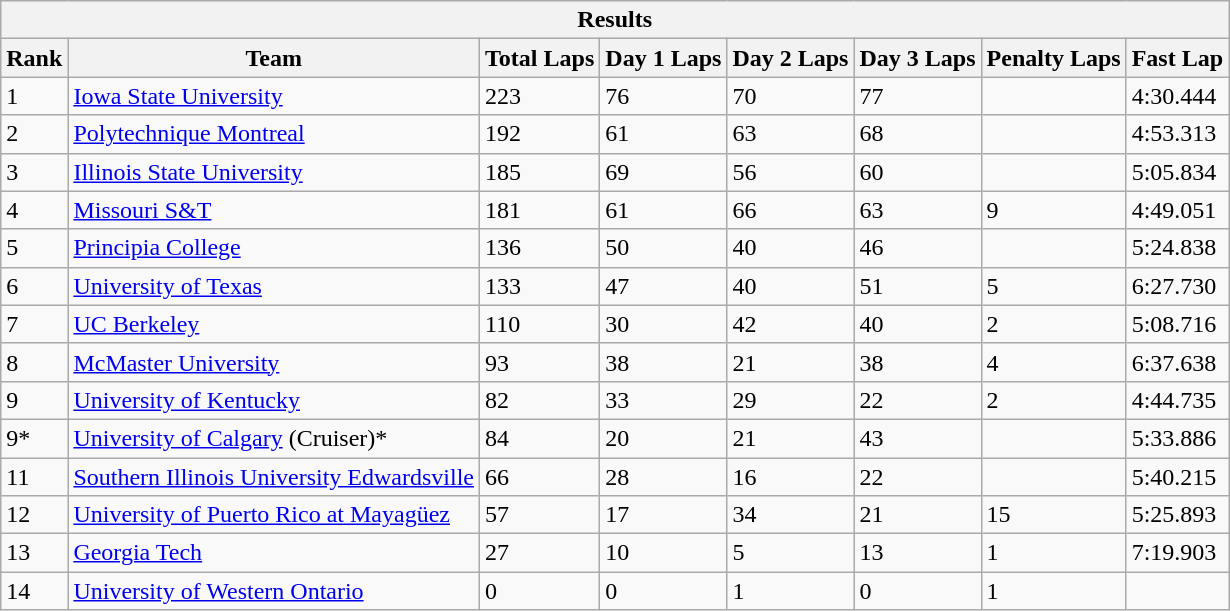<table class="wikitable collapsible collapsed" style="min-width:50em;">
<tr>
<th colspan=8>Results</th>
</tr>
<tr>
<th>Rank</th>
<th>Team</th>
<th>Total Laps</th>
<th>Day 1 Laps</th>
<th>Day 2 Laps</th>
<th>Day 3 Laps</th>
<th>Penalty Laps</th>
<th>Fast Lap</th>
</tr>
<tr>
<td>1</td>
<td><a href='#'>Iowa State University</a></td>
<td>223</td>
<td>76</td>
<td>70</td>
<td>77</td>
<td></td>
<td>4:30.444</td>
</tr>
<tr>
<td>2</td>
<td><a href='#'>Polytechnique Montreal</a></td>
<td>192</td>
<td>61</td>
<td>63</td>
<td>68</td>
<td></td>
<td>4:53.313</td>
</tr>
<tr>
<td>3</td>
<td><a href='#'>Illinois State University</a></td>
<td>185</td>
<td>69</td>
<td>56</td>
<td>60</td>
<td></td>
<td>5:05.834</td>
</tr>
<tr>
<td>4</td>
<td><a href='#'>Missouri S&T</a></td>
<td>181</td>
<td>61</td>
<td>66</td>
<td>63</td>
<td>9</td>
<td>4:49.051</td>
</tr>
<tr>
<td>5</td>
<td><a href='#'>Principia College</a></td>
<td>136</td>
<td>50</td>
<td>40</td>
<td>46</td>
<td></td>
<td>5:24.838</td>
</tr>
<tr>
<td>6</td>
<td><a href='#'>University of Texas</a></td>
<td>133</td>
<td>47</td>
<td>40</td>
<td>51</td>
<td>5</td>
<td>6:27.730</td>
</tr>
<tr>
<td>7</td>
<td><a href='#'>UC Berkeley</a></td>
<td>110</td>
<td>30</td>
<td>42</td>
<td>40</td>
<td>2</td>
<td>5:08.716</td>
</tr>
<tr>
<td>8</td>
<td><a href='#'>McMaster University</a></td>
<td>93</td>
<td>38</td>
<td>21</td>
<td>38</td>
<td>4</td>
<td>6:37.638</td>
</tr>
<tr>
<td>9</td>
<td><a href='#'>University of Kentucky</a></td>
<td>82</td>
<td>33</td>
<td>29</td>
<td>22</td>
<td>2</td>
<td>4:44.735</td>
</tr>
<tr>
<td>9*</td>
<td><a href='#'>University of Calgary</a> (Cruiser)*</td>
<td>84</td>
<td>20</td>
<td>21</td>
<td>43</td>
<td></td>
<td>5:33.886</td>
</tr>
<tr>
<td>11</td>
<td><a href='#'>Southern Illinois University Edwardsville</a></td>
<td>66</td>
<td>28</td>
<td>16</td>
<td>22</td>
<td></td>
<td>5:40.215</td>
</tr>
<tr>
<td>12</td>
<td><a href='#'>University of Puerto Rico at Mayagüez</a></td>
<td>57</td>
<td>17</td>
<td>34</td>
<td>21</td>
<td>15</td>
<td>5:25.893</td>
</tr>
<tr>
<td>13</td>
<td><a href='#'>Georgia Tech</a></td>
<td>27</td>
<td>10</td>
<td>5</td>
<td>13</td>
<td>1</td>
<td>7:19.903</td>
</tr>
<tr>
<td>14</td>
<td><a href='#'>University of Western Ontario</a></td>
<td>0</td>
<td>0</td>
<td>1</td>
<td>0</td>
<td>1</td>
<td></td>
</tr>
</table>
